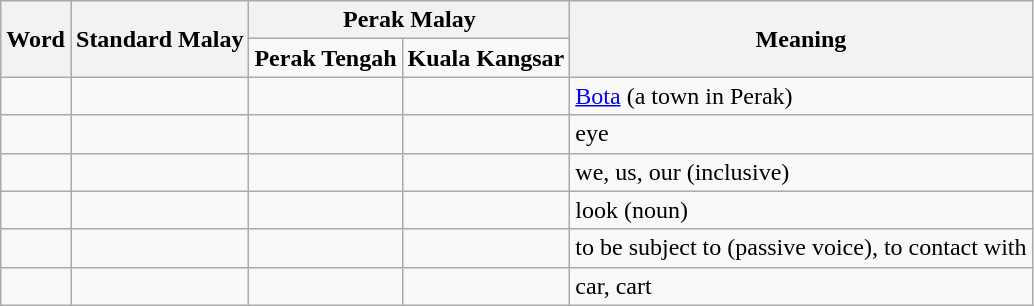<table class="wikitable">
<tr>
<th rowspan="2" style="text-align: center;">Word</th>
<th rowspan="2" style="text-align: center;">Standard Malay</th>
<th colspan="2" style="text-align: center;">Perak Malay</th>
<th rowspan="2" style="text-align: center;">Meaning</th>
</tr>
<tr>
<td><strong>Perak Tengah</strong></td>
<td><strong>Kuala Kangsar</strong></td>
</tr>
<tr>
<td> <br> </td>
<td></td>
<td></td>
<td></td>
<td><a href='#'>Bota</a> (a town in Perak)</td>
</tr>
<tr>
<td> <br> </td>
<td></td>
<td></td>
<td></td>
<td>eye</td>
</tr>
<tr>
<td> <br> </td>
<td></td>
<td></td>
<td></td>
<td>we, us, our (inclusive)</td>
</tr>
<tr>
<td> <br> </td>
<td></td>
<td></td>
<td></td>
<td>look (noun)</td>
</tr>
<tr>
<td> <br> </td>
<td></td>
<td></td>
<td></td>
<td>to be subject to (passive voice), to contact with</td>
</tr>
<tr>
<td> <br> </td>
<td></td>
<td></td>
<td></td>
<td>car, cart</td>
</tr>
</table>
